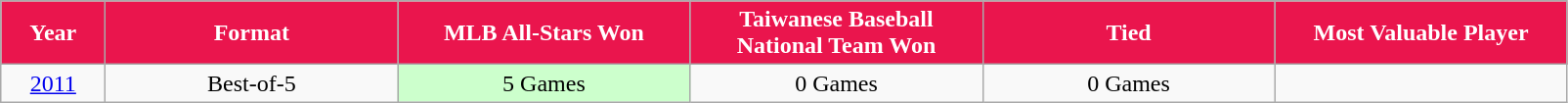<table class="wikitable">
<tr>
<td style="width:4em; text-align:center; background:#EA154D; color:White"><strong>Year</strong></td>
<td style="width:12em; text-align:center; background:#EA154D; color:White"><strong>Format</strong></td>
<td style="width:12em; text-align:center; background:#EA154D; color:White"><strong>MLB All-Stars Won</strong></td>
<td style="width:12em; text-align:center; background:#EA154D; color:White"><strong>Taiwanese Baseball National Team Won</strong></td>
<td style="width:12em; text-align:center; background:#EA154D; color:White"><strong>Tied</strong></td>
<td style="width:12em; text-align:center; background:#EA154D; color:White"><strong>Most Valuable Player</strong></td>
</tr>
<tr>
<td style="text-align:center"><a href='#'>2011</a></td>
<td style="text-align:center">Best-of-5</td>
<td style="text-align:center; background-color:#ccffcc">5 Games</td>
<td style="text-align:center">0 Games</td>
<td style="text-align:center">0 Games</td>
<td style="text-align:center"></td>
</tr>
</table>
